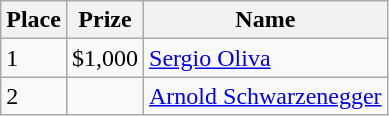<table class="wikitable">
<tr>
<th>Place</th>
<th>Prize</th>
<th>Name</th>
</tr>
<tr>
<td>1</td>
<td>$1,000</td>
<td> <a href='#'>Sergio Oliva</a></td>
</tr>
<tr>
<td>2</td>
<td></td>
<td> <a href='#'>Arnold Schwarzenegger</a></td>
</tr>
</table>
